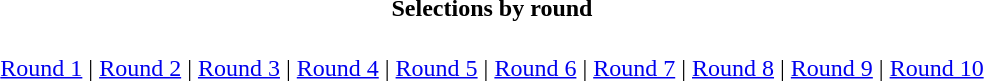<table border="0" id="toc" align="center">
<tr ---- id="toctitle">
<td align="center"><strong>Selections by round</strong></td>
</tr>
<tr ---- id="tocinside">
<td><br><div>
<a href='#'>Round 1</a> | <a href='#'>Round 2</a> | <a href='#'>Round 3</a> | <a href='#'>Round 4</a> | <a href='#'>Round 5</a> | <a href='#'>Round 6</a> | <a href='#'>Round 7</a> | <a href='#'>Round 8</a> | <a href='#'>Round 9</a> | <a href='#'>Round 10</a>
</div></td>
</tr>
</table>
